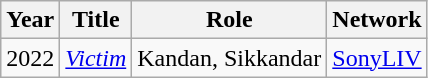<table class="wikitable sortable">
<tr>
<th>Year</th>
<th>Title</th>
<th>Role</th>
<th>Network</th>
</tr>
<tr>
<td>2022</td>
<td><em><a href='#'>Victim</a></em></td>
<td>Kandan, Sikkandar</td>
<td><a href='#'>SonyLIV</a></td>
</tr>
</table>
